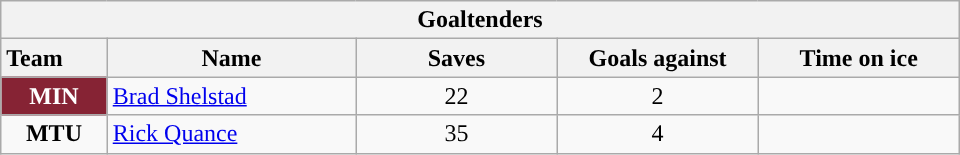<table class="wikitable" style="width:40em; text-align:right;">
<tr>
<th colspan=5>Goaltenders</th>
</tr>
<tr>
<th style="width:4em; text-align:left;">Team</th>
<th style="width:10em;">Name</th>
<th style="width:8em;">Saves</th>
<th style="width:8em;">Goals against</th>
<th style="width:8em;">Time on ice</th>
</tr>
<tr>
<td align=center style="color:white; background:#862334; "><strong>MIN</strong></td>
<td style="text-align:left;"><a href='#'>Brad Shelstad</a></td>
<td align=center>22</td>
<td align=center>2</td>
<td align=center></td>
</tr>
<tr>
<td align=center><strong>MTU</strong></td>
<td style="text-align:left;"><a href='#'>Rick Quance</a></td>
<td align=center>35</td>
<td align=center>4</td>
<td align=center></td>
</tr>
</table>
